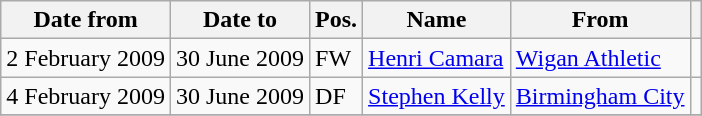<table class="wikitable">
<tr>
<th>Date from</th>
<th>Date to</th>
<th>Pos.</th>
<th>Name</th>
<th>From</th>
<th></th>
</tr>
<tr>
<td>2 February 2009</td>
<td>30 June 2009</td>
<td>FW</td>
<td> <a href='#'>Henri Camara</a></td>
<td> <a href='#'>Wigan Athletic</a></td>
<td></td>
</tr>
<tr>
<td>4 February 2009</td>
<td>30 June 2009</td>
<td>DF</td>
<td> <a href='#'>Stephen Kelly</a></td>
<td> <a href='#'>Birmingham City</a></td>
<td></td>
</tr>
<tr>
</tr>
</table>
